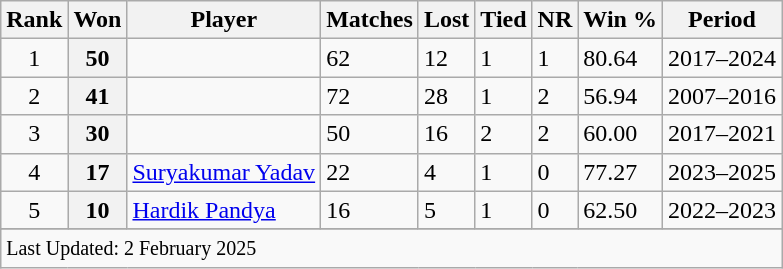<table class="wikitable sortable">
<tr>
<th scope=col>Rank</th>
<th>Won</th>
<th scope=col>Player</th>
<th scope=col>Matches</th>
<th>Lost</th>
<th>Tied</th>
<th>NR</th>
<th>Win %</th>
<th>Period</th>
</tr>
<tr>
<td align=center>1</td>
<th scope=row style=text-align:center;>50</th>
<td></td>
<td>62</td>
<td>12</td>
<td>1</td>
<td>1</td>
<td>80.64</td>
<td>2017–2024</td>
</tr>
<tr>
<td align=center>2</td>
<th scope=row style=text-align:center;>41</th>
<td></td>
<td>72</td>
<td>28</td>
<td>1</td>
<td>2</td>
<td>56.94</td>
<td>2007–2016</td>
</tr>
<tr>
<td align=center>3</td>
<th scope=row style=text-align:center;>30</th>
<td></td>
<td>50</td>
<td>16</td>
<td>2</td>
<td>2</td>
<td>60.00</td>
<td>2017–2021</td>
</tr>
<tr>
<td align=center>4</td>
<th scope=row style=text-align:center;>17</th>
<td><a href='#'>Suryakumar Yadav</a></td>
<td>22</td>
<td>4</td>
<td>1</td>
<td>0</td>
<td>77.27</td>
<td>2023–2025</td>
</tr>
<tr>
<td align=center>5</td>
<th scope=row style=text-align:center;>10</th>
<td><a href='#'>Hardik Pandya</a></td>
<td>16</td>
<td>5</td>
<td>1</td>
<td>0</td>
<td>62.50</td>
<td>2022–2023</td>
</tr>
<tr>
</tr>
<tr class=sortbottom>
<td colspan=9><small>Last Updated: 2 February 2025</small></td>
</tr>
</table>
